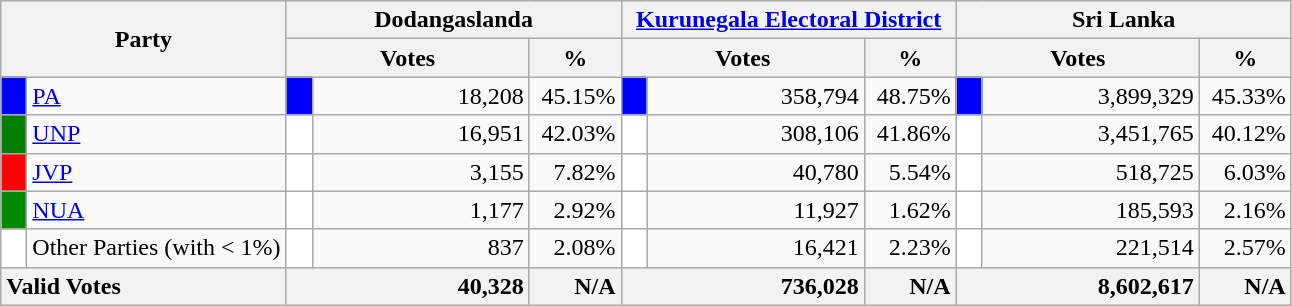<table class="wikitable">
<tr>
<th colspan="2" width="144px"rowspan="2">Party</th>
<th colspan="3" width="216px">Dodangaslanda</th>
<th colspan="3" width="216px"><a href='#'>Kurunegala Electoral District</a></th>
<th colspan="3" width="216px">Sri Lanka</th>
</tr>
<tr>
<th colspan="2" width="144px">Votes</th>
<th>%</th>
<th colspan="2" width="144px">Votes</th>
<th>%</th>
<th colspan="2" width="144px">Votes</th>
<th>%</th>
</tr>
<tr>
<td style="background-color:blue;" width="10px"></td>
<td style="text-align:left;"><a href='#'>PA</a></td>
<td style="background-color:blue;" width="10px"></td>
<td style="text-align:right;">18,208</td>
<td style="text-align:right;">45.15%</td>
<td style="background-color:blue;" width="10px"></td>
<td style="text-align:right;">358,794</td>
<td style="text-align:right;">48.75%</td>
<td style="background-color:blue;" width="10px"></td>
<td style="text-align:right;">3,899,329</td>
<td style="text-align:right;">45.33%</td>
</tr>
<tr>
<td style="background-color:green;" width="10px"></td>
<td style="text-align:left;"><a href='#'>UNP</a></td>
<td style="background-color:white;" width="10px"></td>
<td style="text-align:right;">16,951</td>
<td style="text-align:right;">42.03%</td>
<td style="background-color:white;" width="10px"></td>
<td style="text-align:right;">308,106</td>
<td style="text-align:right;">41.86%</td>
<td style="background-color:white;" width="10px"></td>
<td style="text-align:right;">3,451,765</td>
<td style="text-align:right;">40.12%</td>
</tr>
<tr>
<td style="background-color:red;" width="10px"></td>
<td style="text-align:left;"><a href='#'>JVP</a></td>
<td style="background-color:white;" width="10px"></td>
<td style="text-align:right;">3,155</td>
<td style="text-align:right;">7.82%</td>
<td style="background-color:white;" width="10px"></td>
<td style="text-align:right;">40,780</td>
<td style="text-align:right;">5.54%</td>
<td style="background-color:white;" width="10px"></td>
<td style="text-align:right;">518,725</td>
<td style="text-align:right;">6.03%</td>
</tr>
<tr>
<td style="background-color:#008800;" width="10px"></td>
<td style="text-align:left;"><a href='#'>NUA</a></td>
<td style="background-color:white;" width="10px"></td>
<td style="text-align:right;">1,177</td>
<td style="text-align:right;">2.92%</td>
<td style="background-color:white;" width="10px"></td>
<td style="text-align:right;">11,927</td>
<td style="text-align:right;">1.62%</td>
<td style="background-color:white;" width="10px"></td>
<td style="text-align:right;">185,593</td>
<td style="text-align:right;">2.16%</td>
</tr>
<tr>
<td style="background-color:white;" width="10px"></td>
<td style="text-align:left;">Other Parties (with < 1%)</td>
<td style="background-color:white;" width="10px"></td>
<td style="text-align:right;">837</td>
<td style="text-align:right;">2.08%</td>
<td style="background-color:white;" width="10px"></td>
<td style="text-align:right;">16,421</td>
<td style="text-align:right;">2.23%</td>
<td style="background-color:white;" width="10px"></td>
<td style="text-align:right;">221,514</td>
<td style="text-align:right;">2.57%</td>
</tr>
<tr>
<th colspan="2" width="144px"style="text-align:left;">Valid Votes</th>
<th style="text-align:right;"colspan="2" width="144px">40,328</th>
<th style="text-align:right;">N/A</th>
<th style="text-align:right;"colspan="2" width="144px">736,028</th>
<th style="text-align:right;">N/A</th>
<th style="text-align:right;"colspan="2" width="144px">8,602,617</th>
<th style="text-align:right;">N/A</th>
</tr>
</table>
